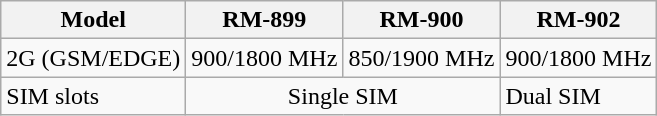<table class="wikitable">
<tr>
<th>Model</th>
<th>RM-899</th>
<th>RM-900</th>
<th>RM-902</th>
</tr>
<tr>
<td>2G (GSM/EDGE)</td>
<td>900/1800 MHz</td>
<td>850/1900 MHz</td>
<td>900/1800 MHz</td>
</tr>
<tr>
<td>SIM slots</td>
<td colspan="2" style="text-align: center;">Single SIM</td>
<td>Dual SIM</td>
</tr>
</table>
